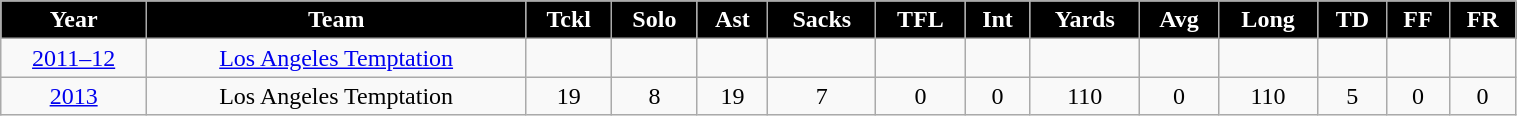<table class="wikitable" style="width:80%;">
<tr style="text-align:center; background:black; color:#fff;">
<td><strong>Year</strong></td>
<td><strong>Team</strong></td>
<td><strong>Tckl</strong></td>
<td><strong>Solo</strong></td>
<td><strong>Ast</strong></td>
<td><strong>Sacks</strong></td>
<td><strong>TFL</strong></td>
<td><strong>Int</strong></td>
<td><strong>Yards</strong></td>
<td><strong>Avg</strong></td>
<td><strong>Long</strong></td>
<td><strong>TD</strong></td>
<td><strong>FF</strong></td>
<td><strong>FR</strong></td>
</tr>
<tr style="text-align:center;" bgcolor="">
<td><a href='#'>2011–12</a></td>
<td><a href='#'>Los Angeles Temptation</a></td>
<td></td>
<td></td>
<td></td>
<td></td>
<td></td>
<td></td>
<td></td>
<td></td>
<td></td>
<td></td>
<td></td>
<td></td>
</tr>
<tr style="text-align:center;" bgcolor="">
<td><a href='#'>2013</a></td>
<td>Los Angeles Temptation</td>
<td>19</td>
<td>8</td>
<td>19</td>
<td>7</td>
<td>0</td>
<td>0</td>
<td>110</td>
<td>0</td>
<td>110</td>
<td>5</td>
<td>0</td>
<td>0</td>
</tr>
</table>
